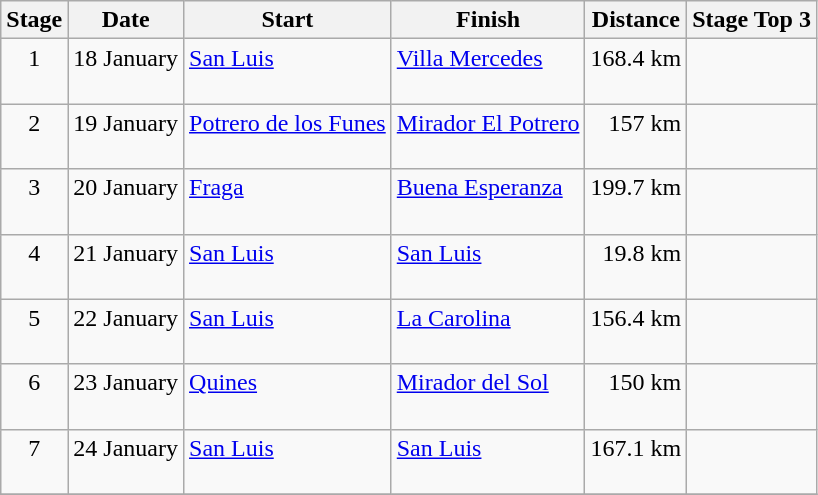<table class="wikitable">
<tr>
<th>Stage</th>
<th>Date</th>
<th>Start</th>
<th>Finish</th>
<th>Distance</th>
<th>Stage Top 3</th>
</tr>
<tr valign=top>
<td align=center>1</td>
<td>18 January</td>
<td><a href='#'>San Luis</a></td>
<td><a href='#'>Villa Mercedes</a></td>
<td align=right>168.4 km</td>
<td> <br>  <br> </td>
</tr>
<tr valign=top>
<td align=center>2</td>
<td>19 January</td>
<td><a href='#'>Potrero de los Funes</a></td>
<td><a href='#'>Mirador El Potrero</a></td>
<td align=right>157 km</td>
<td> <br>  <br> </td>
</tr>
<tr valign=top>
<td align=center>3</td>
<td>20 January</td>
<td><a href='#'>Fraga</a></td>
<td><a href='#'>Buena Esperanza</a></td>
<td align=right>199.7 km</td>
<td><br>  <br> </td>
</tr>
<tr valign=top>
<td align=center>4</td>
<td>21 January</td>
<td><a href='#'>San Luis</a></td>
<td><a href='#'>San Luis</a></td>
<td align=right>19.8 km</td>
<td> <br>  <br> </td>
</tr>
<tr valign=top>
<td align=center>5</td>
<td>22 January</td>
<td><a href='#'>San Luis</a></td>
<td><a href='#'>La Carolina</a></td>
<td align=right>156.4 km</td>
<td> <br>  <br> </td>
</tr>
<tr valign=top>
<td align=center>6</td>
<td>23 January</td>
<td><a href='#'>Quines</a></td>
<td><a href='#'>Mirador del Sol</a></td>
<td align=right>150 km</td>
<td> <br>  <br> </td>
</tr>
<tr valign=top>
<td align=center>7</td>
<td>24 January</td>
<td><a href='#'>San Luis</a></td>
<td><a href='#'>San Luis</a></td>
<td align=right>167.1 km</td>
<td> <br>  <br> </td>
</tr>
<tr valign=top>
</tr>
</table>
